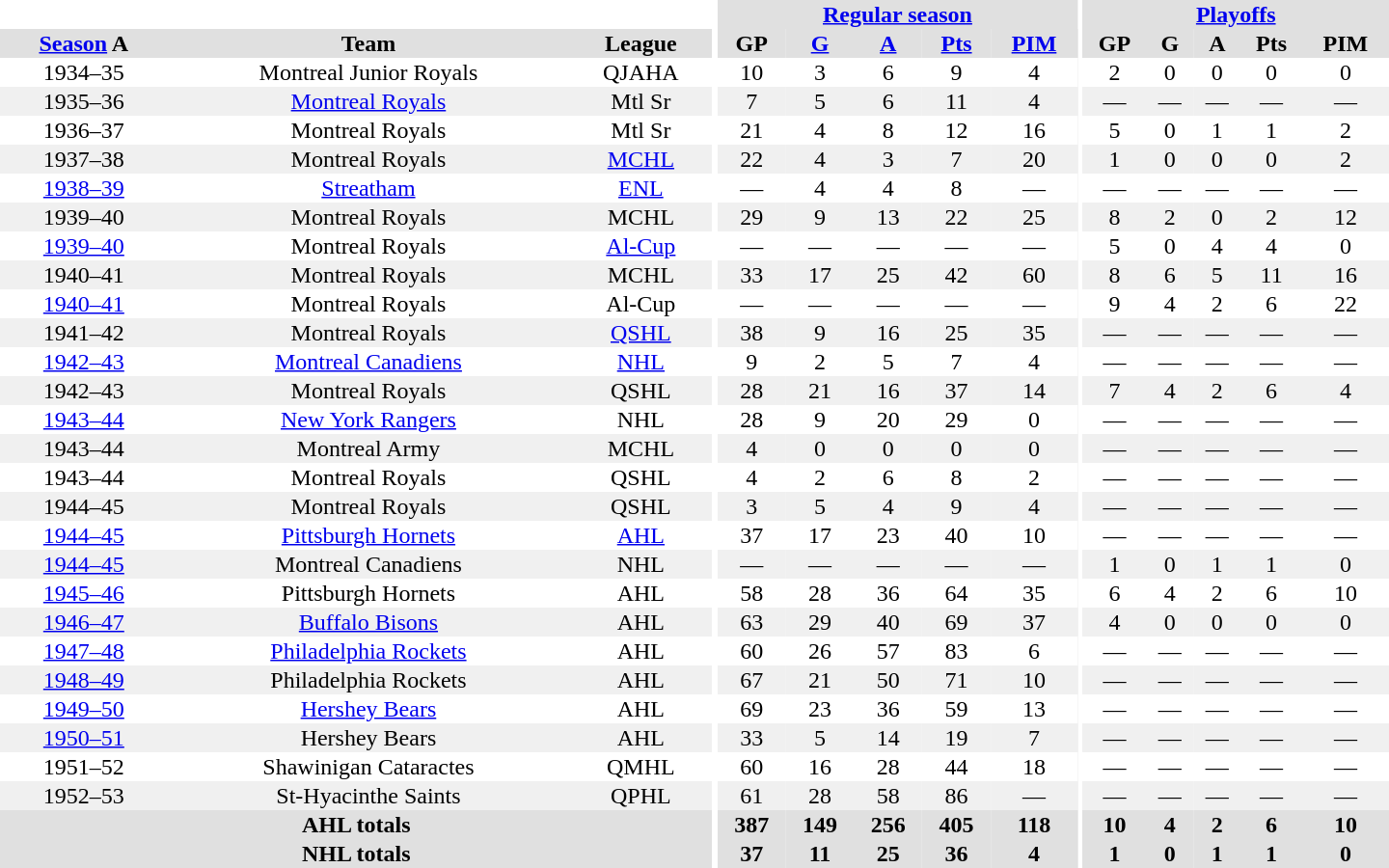<table border="0" cellpadding="1" cellspacing="0" style="text-align:center; width:60em">
<tr bgcolor="#e0e0e0">
<th colspan="3" bgcolor="#ffffff"></th>
<th rowspan="100" bgcolor="#ffffff"></th>
<th colspan="5"><a href='#'>Regular season</a></th>
<th rowspan="100" bgcolor="#ffffff"></th>
<th colspan="5"><a href='#'>Playoffs</a></th>
</tr>
<tr bgcolor="#e0e0e0">
<th><a href='#'>Season</a> A</th>
<th>Team</th>
<th>League</th>
<th>GP</th>
<th><a href='#'>G</a></th>
<th><a href='#'>A</a></th>
<th><a href='#'>Pts</a></th>
<th><a href='#'>PIM</a></th>
<th>GP</th>
<th>G</th>
<th>A</th>
<th>Pts</th>
<th>PIM</th>
</tr>
<tr>
<td>1934–35</td>
<td>Montreal Junior Royals</td>
<td>QJAHA</td>
<td>10</td>
<td>3</td>
<td>6</td>
<td>9</td>
<td>4</td>
<td>2</td>
<td>0</td>
<td>0</td>
<td>0</td>
<td>0</td>
</tr>
<tr bgcolor="#f0f0f0">
<td>1935–36</td>
<td><a href='#'>Montreal Royals</a></td>
<td>Mtl Sr</td>
<td>7</td>
<td>5</td>
<td>6</td>
<td>11</td>
<td>4</td>
<td>—</td>
<td>—</td>
<td>—</td>
<td>—</td>
<td>—</td>
</tr>
<tr>
<td>1936–37</td>
<td>Montreal Royals</td>
<td>Mtl Sr</td>
<td>21</td>
<td>4</td>
<td>8</td>
<td>12</td>
<td>16</td>
<td>5</td>
<td>0</td>
<td>1</td>
<td>1</td>
<td>2</td>
</tr>
<tr bgcolor="#f0f0f0">
<td>1937–38</td>
<td>Montreal Royals</td>
<td><a href='#'>MCHL</a></td>
<td>22</td>
<td>4</td>
<td>3</td>
<td>7</td>
<td>20</td>
<td>1</td>
<td>0</td>
<td>0</td>
<td>0</td>
<td>2</td>
</tr>
<tr>
<td><a href='#'>1938–39</a></td>
<td><a href='#'>Streatham</a></td>
<td><a href='#'>ENL</a></td>
<td>—</td>
<td>4</td>
<td>4</td>
<td>8</td>
<td>—</td>
<td>—</td>
<td>—</td>
<td>—</td>
<td>—</td>
<td>—</td>
</tr>
<tr bgcolor="#f0f0f0">
<td>1939–40</td>
<td>Montreal Royals</td>
<td>MCHL</td>
<td>29</td>
<td>9</td>
<td>13</td>
<td>22</td>
<td>25</td>
<td>8</td>
<td>2</td>
<td>0</td>
<td>2</td>
<td>12</td>
</tr>
<tr>
<td><a href='#'>1939–40</a></td>
<td>Montreal Royals</td>
<td><a href='#'>Al-Cup</a></td>
<td>—</td>
<td>—</td>
<td>—</td>
<td>—</td>
<td>—</td>
<td>5</td>
<td>0</td>
<td>4</td>
<td>4</td>
<td>0</td>
</tr>
<tr bgcolor="#f0f0f0">
<td>1940–41</td>
<td>Montreal Royals</td>
<td>MCHL</td>
<td>33</td>
<td>17</td>
<td>25</td>
<td>42</td>
<td>60</td>
<td>8</td>
<td>6</td>
<td>5</td>
<td>11</td>
<td>16</td>
</tr>
<tr>
<td><a href='#'>1940–41</a></td>
<td>Montreal Royals</td>
<td>Al-Cup</td>
<td>—</td>
<td>—</td>
<td>—</td>
<td>—</td>
<td>—</td>
<td>9</td>
<td>4</td>
<td>2</td>
<td>6</td>
<td>22</td>
</tr>
<tr bgcolor="#f0f0f0">
<td>1941–42</td>
<td>Montreal Royals</td>
<td><a href='#'>QSHL</a></td>
<td>38</td>
<td>9</td>
<td>16</td>
<td>25</td>
<td>35</td>
<td>—</td>
<td>—</td>
<td>—</td>
<td>—</td>
<td>—</td>
</tr>
<tr>
<td><a href='#'>1942–43</a></td>
<td><a href='#'>Montreal Canadiens</a></td>
<td><a href='#'>NHL</a></td>
<td>9</td>
<td>2</td>
<td>5</td>
<td>7</td>
<td>4</td>
<td>—</td>
<td>—</td>
<td>—</td>
<td>—</td>
<td>—</td>
</tr>
<tr bgcolor="#f0f0f0">
<td>1942–43</td>
<td>Montreal Royals</td>
<td>QSHL</td>
<td>28</td>
<td>21</td>
<td>16</td>
<td>37</td>
<td>14</td>
<td>7</td>
<td>4</td>
<td>2</td>
<td>6</td>
<td>4</td>
</tr>
<tr>
<td><a href='#'>1943–44</a></td>
<td><a href='#'>New York Rangers</a></td>
<td>NHL</td>
<td>28</td>
<td>9</td>
<td>20</td>
<td>29</td>
<td>0</td>
<td>—</td>
<td>—</td>
<td>—</td>
<td>—</td>
<td>—</td>
</tr>
<tr bgcolor="#f0f0f0">
<td>1943–44</td>
<td>Montreal Army</td>
<td>MCHL</td>
<td>4</td>
<td>0</td>
<td>0</td>
<td>0</td>
<td>0</td>
<td>—</td>
<td>—</td>
<td>—</td>
<td>—</td>
<td>—</td>
</tr>
<tr>
<td>1943–44</td>
<td>Montreal Royals</td>
<td>QSHL</td>
<td>4</td>
<td>2</td>
<td>6</td>
<td>8</td>
<td>2</td>
<td>—</td>
<td>—</td>
<td>—</td>
<td>—</td>
<td>—</td>
</tr>
<tr bgcolor="#f0f0f0">
<td>1944–45</td>
<td>Montreal Royals</td>
<td>QSHL</td>
<td>3</td>
<td>5</td>
<td>4</td>
<td>9</td>
<td>4</td>
<td>—</td>
<td>—</td>
<td>—</td>
<td>—</td>
<td>—</td>
</tr>
<tr>
<td><a href='#'>1944–45</a></td>
<td><a href='#'>Pittsburgh Hornets</a></td>
<td><a href='#'>AHL</a></td>
<td>37</td>
<td>17</td>
<td>23</td>
<td>40</td>
<td>10</td>
<td>—</td>
<td>—</td>
<td>—</td>
<td>—</td>
<td>—</td>
</tr>
<tr bgcolor="#f0f0f0">
<td><a href='#'>1944–45</a></td>
<td>Montreal Canadiens</td>
<td>NHL</td>
<td>—</td>
<td>—</td>
<td>—</td>
<td>—</td>
<td>—</td>
<td>1</td>
<td>0</td>
<td>1</td>
<td>1</td>
<td>0</td>
</tr>
<tr>
<td><a href='#'>1945–46</a></td>
<td>Pittsburgh Hornets</td>
<td>AHL</td>
<td>58</td>
<td>28</td>
<td>36</td>
<td>64</td>
<td>35</td>
<td>6</td>
<td>4</td>
<td>2</td>
<td>6</td>
<td>10</td>
</tr>
<tr bgcolor="#f0f0f0">
<td><a href='#'>1946–47</a></td>
<td><a href='#'>Buffalo Bisons</a></td>
<td>AHL</td>
<td>63</td>
<td>29</td>
<td>40</td>
<td>69</td>
<td>37</td>
<td>4</td>
<td>0</td>
<td>0</td>
<td>0</td>
<td>0</td>
</tr>
<tr>
<td><a href='#'>1947–48</a></td>
<td><a href='#'>Philadelphia Rockets</a></td>
<td>AHL</td>
<td>60</td>
<td>26</td>
<td>57</td>
<td>83</td>
<td>6</td>
<td>—</td>
<td>—</td>
<td>—</td>
<td>—</td>
<td>—</td>
</tr>
<tr bgcolor="#f0f0f0">
<td><a href='#'>1948–49</a></td>
<td>Philadelphia Rockets</td>
<td>AHL</td>
<td>67</td>
<td>21</td>
<td>50</td>
<td>71</td>
<td>10</td>
<td>—</td>
<td>—</td>
<td>—</td>
<td>—</td>
<td>—</td>
</tr>
<tr>
<td><a href='#'>1949–50</a></td>
<td><a href='#'>Hershey Bears</a></td>
<td>AHL</td>
<td>69</td>
<td>23</td>
<td>36</td>
<td>59</td>
<td>13</td>
<td>—</td>
<td>—</td>
<td>—</td>
<td>—</td>
<td>—</td>
</tr>
<tr bgcolor="#f0f0f0">
<td><a href='#'>1950–51</a></td>
<td>Hershey Bears</td>
<td>AHL</td>
<td>33</td>
<td>5</td>
<td>14</td>
<td>19</td>
<td>7</td>
<td>—</td>
<td>—</td>
<td>—</td>
<td>—</td>
<td>—</td>
</tr>
<tr>
<td>1951–52</td>
<td>Shawinigan Cataractes</td>
<td>QMHL</td>
<td>60</td>
<td>16</td>
<td>28</td>
<td>44</td>
<td>18</td>
<td>—</td>
<td>—</td>
<td>—</td>
<td>—</td>
<td>—</td>
</tr>
<tr bgcolor="#f0f0f0">
<td>1952–53</td>
<td>St-Hyacinthe Saints</td>
<td>QPHL</td>
<td>61</td>
<td>28</td>
<td>58</td>
<td>86</td>
<td>—</td>
<td>—</td>
<td>—</td>
<td>—</td>
<td>—</td>
<td>—</td>
</tr>
<tr bgcolor="#e0e0e0">
<th colspan="3">AHL totals</th>
<th>387</th>
<th>149</th>
<th>256</th>
<th>405</th>
<th>118</th>
<th>10</th>
<th>4</th>
<th>2</th>
<th>6</th>
<th>10</th>
</tr>
<tr bgcolor="#e0e0e0">
<th colspan="3">NHL totals</th>
<th>37</th>
<th>11</th>
<th>25</th>
<th>36</th>
<th>4</th>
<th>1</th>
<th>0</th>
<th>1</th>
<th>1</th>
<th>0</th>
</tr>
</table>
